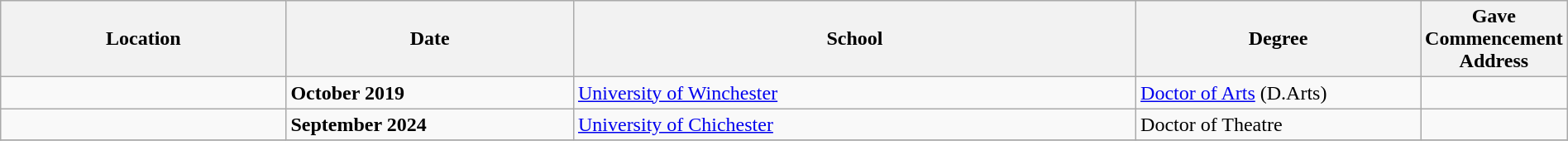<table class="wikitable" style="width:100%;">
<tr>
<th style="width:20%;">Location</th>
<th style="width:20%;">Date</th>
<th style="width:40%;">School</th>
<th style="width:20%;">Degree</th>
<th style="width:20%;">Gave Commencement Address</th>
</tr>
<tr>
<td></td>
<td><strong>October 2019</strong></td>
<td><a href='#'>University of Winchester</a></td>
<td><a href='#'>Doctor of Arts</a> (D.Arts)</td>
<td></td>
</tr>
<tr>
<td></td>
<td><strong>September 2024</strong></td>
<td><a href='#'>University of Chichester</a></td>
<td>Doctor of Theatre</td>
<td></td>
</tr>
<tr>
</tr>
</table>
